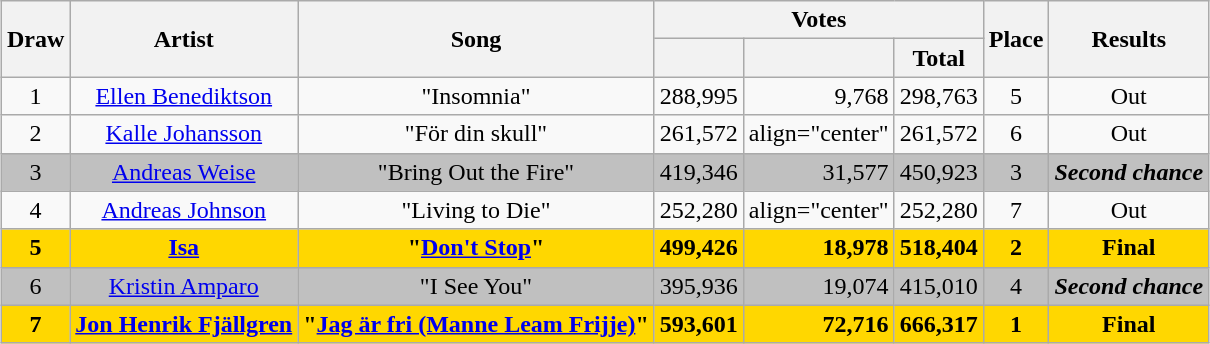<table class="sortable wikitable" style="margin: 1em auto 1em auto; text-align:center;">
<tr>
<th rowspan="2">Draw</th>
<th rowspan="2">Artist</th>
<th rowspan="2">Song</th>
<th colspan="3">Votes</th>
<th rowspan="2">Place</th>
<th rowspan="2">Results</th>
</tr>
<tr>
<th></th>
<th></th>
<th>Total</th>
</tr>
<tr>
<td>1</td>
<td><a href='#'>Ellen Benediktson</a></td>
<td>"Insomnia"</td>
<td align="right">288,995</td>
<td align="right">9,768</td>
<td align="right">298,763</td>
<td align="center">5</td>
<td>Out</td>
</tr>
<tr>
<td>2</td>
<td><a href='#'>Kalle Johansson</a></td>
<td>"För din skull"</td>
<td align="right">261,572</td>
<td>align="center" </td>
<td align="right">261,572</td>
<td align="center">6</td>
<td>Out</td>
</tr>
<tr bgcolor="silver">
<td>3</td>
<td><a href='#'>Andreas Weise</a></td>
<td>"Bring Out the Fire"</td>
<td align="right">419,346</td>
<td align="right">31,577</td>
<td align="right">450,923</td>
<td align="center">3</td>
<td><strong><em>Second chance</em></strong></td>
</tr>
<tr>
<td>4</td>
<td><a href='#'>Andreas Johnson</a></td>
<td>"Living to Die"</td>
<td align="right">252,280</td>
<td>align="center" </td>
<td align="right">252,280</td>
<td align="center">7</td>
<td>Out</td>
</tr>
<tr style="font-weight:bold;background:gold;">
<td>5</td>
<td><a href='#'>Isa</a></td>
<td>"<a href='#'>Don't Stop</a>"</td>
<td align="right">499,426</td>
<td align="right">18,978</td>
<td align="right">518,404</td>
<td align="center">2</td>
<td><strong>Final</strong></td>
</tr>
<tr bgcolor="silver">
<td>6</td>
<td><a href='#'>Kristin Amparo</a></td>
<td>"I See You"</td>
<td align="right">395,936</td>
<td align="right">19,074</td>
<td align="right">415,010</td>
<td align="center">4</td>
<td><strong><em>Second chance</em></strong></td>
</tr>
<tr style="font-weight:bold;background:gold;">
<td>7</td>
<td><a href='#'>Jon Henrik Fjällgren</a></td>
<td>"<a href='#'>Jag är fri (Manne Leam Frijje)</a>"</td>
<td align="right">593,601</td>
<td align="right">72,716</td>
<td align="right">666,317</td>
<td align="center">1</td>
<td>Final</td>
</tr>
</table>
